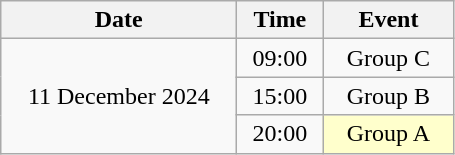<table class = "wikitable" style="text-align:center;">
<tr>
<th width=150>Date</th>
<th width=50>Time</th>
<th width=80>Event</th>
</tr>
<tr>
<td rowspan=3>11 December 2024</td>
<td>09:00</td>
<td>Group C</td>
</tr>
<tr>
<td>15:00</td>
<td>Group B</td>
</tr>
<tr>
<td>20:00</td>
<td bgcolor="ffffcc">Group A</td>
</tr>
</table>
